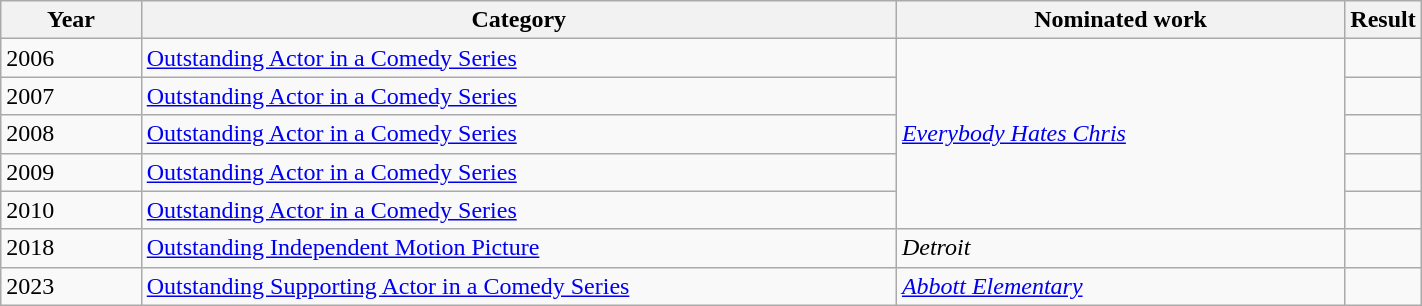<table class="wikitable sortable" width = 75%>
<tr>
<th width=10%>Year</th>
<th width=54%>Category</th>
<th width=32%>Nominated work</th>
<th width=100%>Result</th>
</tr>
<tr>
<td>2006</td>
<td><a href='#'>Outstanding Actor in a Comedy Series</a></td>
<td rowspan="5"><em><a href='#'>Everybody Hates Chris</a></em></td>
<td></td>
</tr>
<tr>
<td>2007</td>
<td><a href='#'>Outstanding Actor in a Comedy Series</a></td>
<td></td>
</tr>
<tr>
<td>2008</td>
<td><a href='#'>Outstanding Actor in a Comedy Series</a></td>
<td></td>
</tr>
<tr>
<td>2009</td>
<td><a href='#'>Outstanding Actor in a Comedy Series</a></td>
<td></td>
</tr>
<tr>
<td>2010</td>
<td><a href='#'>Outstanding Actor in a Comedy Series</a></td>
<td></td>
</tr>
<tr>
<td>2018</td>
<td><a href='#'>Outstanding Independent Motion Picture</a></td>
<td><em>Detroit</em></td>
<td></td>
</tr>
<tr>
<td>2023</td>
<td><a href='#'>Outstanding Supporting Actor in a Comedy Series</a></td>
<td><em><a href='#'>Abbott Elementary</a></em></td>
<td></td>
</tr>
</table>
